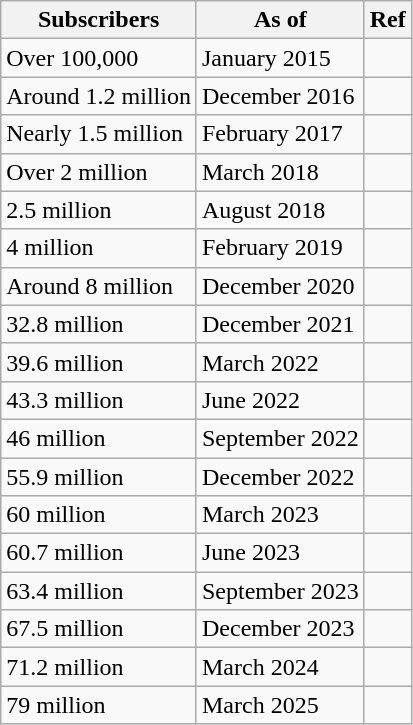<table class="wikitable">
<tr>
<th>Subscribers</th>
<th>As of</th>
<th>Ref</th>
</tr>
<tr>
<td>Over 100,000</td>
<td>January 2015</td>
<td></td>
</tr>
<tr>
<td>Around 1.2 million</td>
<td>December 2016</td>
<td></td>
</tr>
<tr>
<td>Nearly 1.5 million</td>
<td>February 2017</td>
<td></td>
</tr>
<tr>
<td>Over 2 million</td>
<td>March 2018</td>
<td></td>
</tr>
<tr>
<td>2.5 million</td>
<td>August 2018</td>
<td></td>
</tr>
<tr>
<td>4 million</td>
<td>February 2019</td>
<td></td>
</tr>
<tr>
<td>Around 8 million</td>
<td>December 2020</td>
<td></td>
</tr>
<tr>
<td>32.8 million</td>
<td>December 2021</td>
<td></td>
</tr>
<tr>
<td>39.6 million</td>
<td>March 2022</td>
<td></td>
</tr>
<tr>
<td>43.3 million</td>
<td>June 2022</td>
<td></td>
</tr>
<tr>
<td>46 million</td>
<td>September 2022</td>
<td></td>
</tr>
<tr>
<td>55.9 million</td>
<td>December 2022</td>
<td></td>
</tr>
<tr>
<td>60 million</td>
<td>March 2023</td>
<td></td>
</tr>
<tr>
<td>60.7 million</td>
<td>June 2023</td>
<td></td>
</tr>
<tr>
<td>63.4 million</td>
<td>September 2023</td>
<td></td>
</tr>
<tr>
<td>67.5 million</td>
<td>December 2023</td>
<td></td>
</tr>
<tr>
<td>71.2 million</td>
<td>March 2024</td>
<td></td>
</tr>
<tr>
<td>79 million</td>
<td>March 2025</td>
<td></td>
</tr>
</table>
